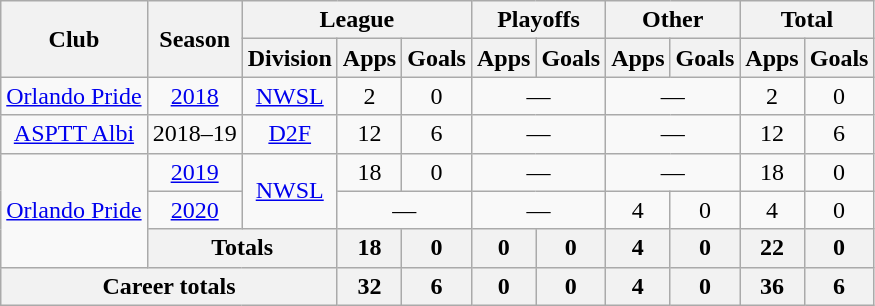<table class="wikitable" style="text-align: center;">
<tr>
<th rowspan="2">Club</th>
<th rowspan="2">Season</th>
<th colspan="3">League</th>
<th colspan="2">Playoffs</th>
<th colspan="2">Other</th>
<th colspan="2">Total</th>
</tr>
<tr>
<th>Division</th>
<th>Apps</th>
<th>Goals</th>
<th>Apps</th>
<th>Goals</th>
<th>Apps</th>
<th>Goals</th>
<th>Apps</th>
<th>Goals</th>
</tr>
<tr>
<td><a href='#'>Orlando Pride</a></td>
<td><a href='#'>2018</a></td>
<td><a href='#'>NWSL</a></td>
<td>2</td>
<td>0</td>
<td colspan="2">—</td>
<td colspan="2">—</td>
<td>2</td>
<td>0</td>
</tr>
<tr>
<td><a href='#'>ASPTT Albi</a></td>
<td>2018–19</td>
<td><a href='#'>D2F</a></td>
<td>12</td>
<td>6</td>
<td colspan="2">—</td>
<td colspan="2">—</td>
<td>12</td>
<td>6</td>
</tr>
<tr>
<td rowspan="3"><a href='#'>Orlando Pride</a></td>
<td><a href='#'>2019</a></td>
<td rowspan="2"><a href='#'>NWSL</a></td>
<td>18</td>
<td>0</td>
<td colspan="2">—</td>
<td colspan="2">—</td>
<td>18</td>
<td>0</td>
</tr>
<tr>
<td><a href='#'>2020</a></td>
<td colspan="2">—</td>
<td colspan="2">—</td>
<td>4</td>
<td>0</td>
<td>4</td>
<td>0</td>
</tr>
<tr>
<th colspan="2">Totals</th>
<th>18</th>
<th>0</th>
<th>0</th>
<th>0</th>
<th>4</th>
<th>0</th>
<th>22</th>
<th>0</th>
</tr>
<tr>
<th colspan="3">Career totals</th>
<th>32</th>
<th>6</th>
<th>0</th>
<th>0</th>
<th>4</th>
<th>0</th>
<th>36</th>
<th>6</th>
</tr>
</table>
